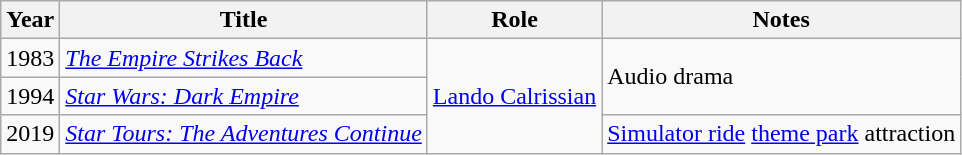<table class="wikitable sortable">
<tr>
<th>Year</th>
<th>Title</th>
<th>Role</th>
<th>Notes</th>
</tr>
<tr>
<td>1983</td>
<td><em><a href='#'>The Empire Strikes Back</a></em></td>
<td rowspan="3"><a href='#'>Lando Calrissian</a></td>
<td rowspan="2">Audio drama</td>
</tr>
<tr>
<td>1994</td>
<td><a href='#'><em>Star Wars: Dark Empire</em></a></td>
</tr>
<tr>
<td>2019</td>
<td><em><a href='#'>Star Tours: The Adventures Continue</a></em></td>
<td><a href='#'>Simulator ride</a> <a href='#'>theme park</a> attraction</td>
</tr>
</table>
